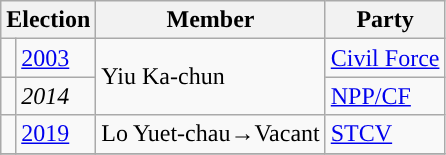<table class="wikitable">
<tr>
<th colspan="2">Election</th>
<th>Member</th>
<th>Party</th>
</tr>
<tr>
<td style="color:inherit;background:"></td>
<td><a href='#'>2003</a></td>
<td rowspan=2>Yiu Ka-chun</td>
<td><a href='#'>Civil Force</a></td>
</tr>
<tr>
<td style="color:inherit;background:"></td>
<td><em>2014</em></td>
<td><a href='#'>NPP/CF</a></td>
</tr>
<tr>
<td style="color:inherit;background:"></td>
<td><a href='#'>2019</a></td>
<td>Lo Yuet-chau→Vacant</td>
<td><a href='#'>STCV</a></td>
</tr>
<tr>
</tr>
</table>
